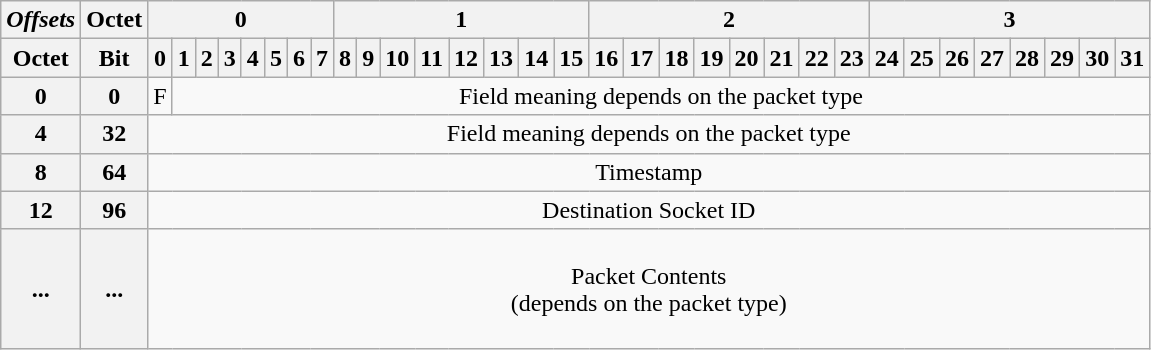<table class="wikitable" style="text-align:center">
<tr>
<th><em>Offsets</em></th>
<th>Octet</th>
<th colspan="8">0</th>
<th colspan="8">1</th>
<th colspan="8">2</th>
<th colspan="8">3</th>
</tr>
<tr>
<th>Octet</th>
<th>Bit</th>
<th>0</th>
<th>1</th>
<th colspan="1">2</th>
<th colspan="1">3</th>
<th>4</th>
<th>5</th>
<th>6</th>
<th>7</th>
<th colspan="1">8</th>
<th>9</th>
<th>10</th>
<th>11</th>
<th>12</th>
<th>13</th>
<th>14</th>
<th>15</th>
<th>16</th>
<th>17</th>
<th>18</th>
<th>19</th>
<th>20</th>
<th>21</th>
<th>22</th>
<th>23</th>
<th>24</th>
<th>25</th>
<th>26</th>
<th>27</th>
<th>28</th>
<th>29</th>
<th>30</th>
<th>31</th>
</tr>
<tr align="center">
<th>0</th>
<th>0</th>
<td colspan="1">F</td>
<td colspan="31">Field meaning depends on the packet type</td>
</tr>
<tr align="center">
<th>4</th>
<th colspan="1">32</th>
<td colspan="32">Field meaning depends on the packet type</td>
</tr>
<tr align="center">
<th>8</th>
<th>64</th>
<td colspan="32">Timestamp</td>
</tr>
<tr align="center">
<th>12</th>
<th>96</th>
<td colspan="32">Destination Socket ID</td>
</tr>
<tr align="center" style="height: 5em;">
<th>...</th>
<th>...</th>
<td colspan="32">Packet Contents<br>(depends on the packet type)</td>
</tr>
</table>
